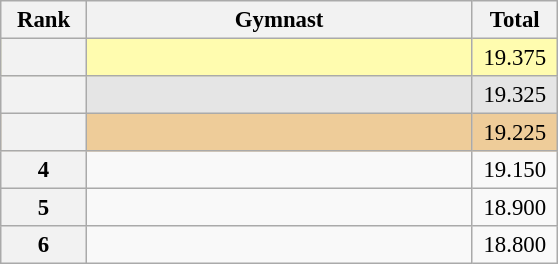<table class="wikitable sortable" style="text-align:center; font-size:95%">
<tr>
<th scope="col" style="width:50px;">Rank</th>
<th scope="col" style="width:250px;">Gymnast</th>
<th scope="col" style="width:50px;">Total</th>
</tr>
<tr style="background:#fffcaf;">
<th scope=row style="text-align:center"></th>
<td style="text-align:left;"></td>
<td>19.375</td>
</tr>
<tr style="background:#e5e5e5;">
<th scope=row style="text-align:center"></th>
<td style="text-align:left;"></td>
<td>19.325</td>
</tr>
<tr style="background:#ec9;">
<th scope=row style="text-align:center"></th>
<td style="text-align:left;"></td>
<td>19.225</td>
</tr>
<tr>
<th scope=row style="text-align:center">4</th>
<td style="text-align:left;"></td>
<td>19.150</td>
</tr>
<tr>
<th scope=row style="text-align:center">5</th>
<td style="text-align:left;"></td>
<td>18.900</td>
</tr>
<tr>
<th scope=row style="text-align:center">6</th>
<td style="text-align:left;"></td>
<td>18.800</td>
</tr>
</table>
